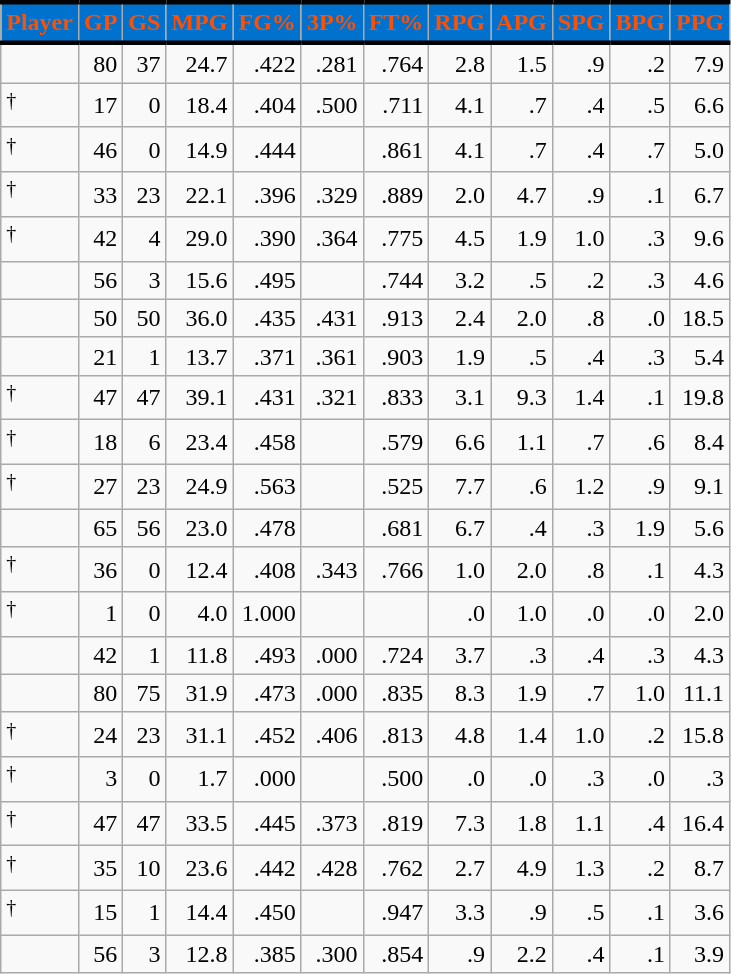<table class="wikitable sortable" style="text-align:right;">
<tr>
<th style="background:#0072CE; color:#FE5000; border-top:#010101 3px solid; border-bottom:#010101 3px solid;">Player</th>
<th style="background:#0072CE; color:#FE5000; border-top:#010101 3px solid; border-bottom:#010101 3px solid;">GP</th>
<th style="background:#0072CE; color:#FE5000; border-top:#010101 3px solid; border-bottom:#010101 3px solid;">GS</th>
<th style="background:#0072CE; color:#FE5000; border-top:#010101 3px solid; border-bottom:#010101 3px solid;">MPG</th>
<th style="background:#0072CE; color:#FE5000; border-top:#010101 3px solid; border-bottom:#010101 3px solid;">FG%</th>
<th style="background:#0072CE; color:#FE5000; border-top:#010101 3px solid; border-bottom:#010101 3px solid;">3P%</th>
<th style="background:#0072CE; color:#FE5000; border-top:#010101 3px solid; border-bottom:#010101 3px solid;">FT%</th>
<th style="background:#0072CE; color:#FE5000; border-top:#010101 3px solid; border-bottom:#010101 3px solid;">RPG</th>
<th style="background:#0072CE; color:#FE5000; border-top:#010101 3px solid; border-bottom:#010101 3px solid;">APG</th>
<th style="background:#0072CE; color:#FE5000; border-top:#010101 3px solid; border-bottom:#010101 3px solid;">SPG</th>
<th style="background:#0072CE; color:#FE5000; border-top:#010101 3px solid; border-bottom:#010101 3px solid;">BPG</th>
<th style="background:#0072CE; color:#FE5000; border-top:#010101 3px solid; border-bottom:#010101 3px solid;">PPG</th>
</tr>
<tr>
<td style="text-align:left;"></td>
<td>80</td>
<td>37</td>
<td>24.7</td>
<td>.422</td>
<td>.281</td>
<td>.764</td>
<td>2.8</td>
<td>1.5</td>
<td>.9</td>
<td>.2</td>
<td>7.9</td>
</tr>
<tr>
<td style="text-align:left;"><sup>†</sup></td>
<td>17</td>
<td>0</td>
<td>18.4</td>
<td>.404</td>
<td>.500</td>
<td>.711</td>
<td>4.1</td>
<td>.7</td>
<td>.4</td>
<td>.5</td>
<td>6.6</td>
</tr>
<tr>
<td style="text-align:left;"><sup>†</sup></td>
<td>46</td>
<td>0</td>
<td>14.9</td>
<td>.444</td>
<td></td>
<td>.861</td>
<td>4.1</td>
<td>.7</td>
<td>.4</td>
<td>.7</td>
<td>5.0</td>
</tr>
<tr>
<td style="text-align:left;"><sup>†</sup></td>
<td>33</td>
<td>23</td>
<td>22.1</td>
<td>.396</td>
<td>.329</td>
<td>.889</td>
<td>2.0</td>
<td>4.7</td>
<td>.9</td>
<td>.1</td>
<td>6.7</td>
</tr>
<tr>
<td style="text-align:left;"><sup>†</sup></td>
<td>42</td>
<td>4</td>
<td>29.0</td>
<td>.390</td>
<td>.364</td>
<td>.775</td>
<td>4.5</td>
<td>1.9</td>
<td>1.0</td>
<td>.3</td>
<td>9.6</td>
</tr>
<tr>
<td style="text-align:left;"></td>
<td>56</td>
<td>3</td>
<td>15.6</td>
<td>.495</td>
<td></td>
<td>.744</td>
<td>3.2</td>
<td>.5</td>
<td>.2</td>
<td>.3</td>
<td>4.6</td>
</tr>
<tr>
<td style="text-align:left;"></td>
<td>50</td>
<td>50</td>
<td>36.0</td>
<td>.435</td>
<td>.431</td>
<td>.913</td>
<td>2.4</td>
<td>2.0</td>
<td>.8</td>
<td>.0</td>
<td>18.5</td>
</tr>
<tr>
<td style="text-align:left;"></td>
<td>21</td>
<td>1</td>
<td>13.7</td>
<td>.371</td>
<td>.361</td>
<td>.903</td>
<td>1.9</td>
<td>.5</td>
<td>.4</td>
<td>.3</td>
<td>5.4</td>
</tr>
<tr>
<td style="text-align:left;"><sup>†</sup></td>
<td>47</td>
<td>47</td>
<td>39.1</td>
<td>.431</td>
<td>.321</td>
<td>.833</td>
<td>3.1</td>
<td>9.3</td>
<td>1.4</td>
<td>.1</td>
<td>19.8</td>
</tr>
<tr>
<td style="text-align:left;"><sup>†</sup></td>
<td>18</td>
<td>6</td>
<td>23.4</td>
<td>.458</td>
<td></td>
<td>.579</td>
<td>6.6</td>
<td>1.1</td>
<td>.7</td>
<td>.6</td>
<td>8.4</td>
</tr>
<tr>
<td style="text-align:left;"><sup>†</sup></td>
<td>27</td>
<td>23</td>
<td>24.9</td>
<td>.563</td>
<td></td>
<td>.525</td>
<td>7.7</td>
<td>.6</td>
<td>1.2</td>
<td>.9</td>
<td>9.1</td>
</tr>
<tr>
<td style="text-align:left;"></td>
<td>65</td>
<td>56</td>
<td>23.0</td>
<td>.478</td>
<td></td>
<td>.681</td>
<td>6.7</td>
<td>.4</td>
<td>.3</td>
<td>1.9</td>
<td>5.6</td>
</tr>
<tr>
<td style="text-align:left;"><sup>†</sup></td>
<td>36</td>
<td>0</td>
<td>12.4</td>
<td>.408</td>
<td>.343</td>
<td>.766</td>
<td>1.0</td>
<td>2.0</td>
<td>.8</td>
<td>.1</td>
<td>4.3</td>
</tr>
<tr>
<td style="text-align:left;"><sup>†</sup></td>
<td>1</td>
<td>0</td>
<td>4.0</td>
<td>1.000</td>
<td></td>
<td></td>
<td>.0</td>
<td>1.0</td>
<td>.0</td>
<td>.0</td>
<td>2.0</td>
</tr>
<tr>
<td style="text-align:left;"></td>
<td>42</td>
<td>1</td>
<td>11.8</td>
<td>.493</td>
<td>.000</td>
<td>.724</td>
<td>3.7</td>
<td>.3</td>
<td>.4</td>
<td>.3</td>
<td>4.3</td>
</tr>
<tr>
<td style="text-align:left;"></td>
<td>80</td>
<td>75</td>
<td>31.9</td>
<td>.473</td>
<td>.000</td>
<td>.835</td>
<td>8.3</td>
<td>1.9</td>
<td>.7</td>
<td>1.0</td>
<td>11.1</td>
</tr>
<tr>
<td style="text-align:left;"><sup>†</sup></td>
<td>24</td>
<td>23</td>
<td>31.1</td>
<td>.452</td>
<td>.406</td>
<td>.813</td>
<td>4.8</td>
<td>1.4</td>
<td>1.0</td>
<td>.2</td>
<td>15.8</td>
</tr>
<tr>
<td style="text-align:left;"><sup>†</sup></td>
<td>3</td>
<td>0</td>
<td>1.7</td>
<td>.000</td>
<td></td>
<td>.500</td>
<td>.0</td>
<td>.0</td>
<td>.3</td>
<td>.0</td>
<td>.3</td>
</tr>
<tr>
<td style="text-align:left;"><sup>†</sup></td>
<td>47</td>
<td>47</td>
<td>33.5</td>
<td>.445</td>
<td>.373</td>
<td>.819</td>
<td>7.3</td>
<td>1.8</td>
<td>1.1</td>
<td>.4</td>
<td>16.4</td>
</tr>
<tr>
<td style="text-align:left;"><sup>†</sup></td>
<td>35</td>
<td>10</td>
<td>23.6</td>
<td>.442</td>
<td>.428</td>
<td>.762</td>
<td>2.7</td>
<td>4.9</td>
<td>1.3</td>
<td>.2</td>
<td>8.7</td>
</tr>
<tr>
<td style="text-align:left;"><sup>†</sup></td>
<td>15</td>
<td>1</td>
<td>14.4</td>
<td>.450</td>
<td></td>
<td>.947</td>
<td>3.3</td>
<td>.9</td>
<td>.5</td>
<td>.1</td>
<td>3.6</td>
</tr>
<tr>
<td style="text-align:left;"></td>
<td>56</td>
<td>3</td>
<td>12.8</td>
<td>.385</td>
<td>.300</td>
<td>.854</td>
<td>.9</td>
<td>2.2</td>
<td>.4</td>
<td>.1</td>
<td>3.9</td>
</tr>
</table>
